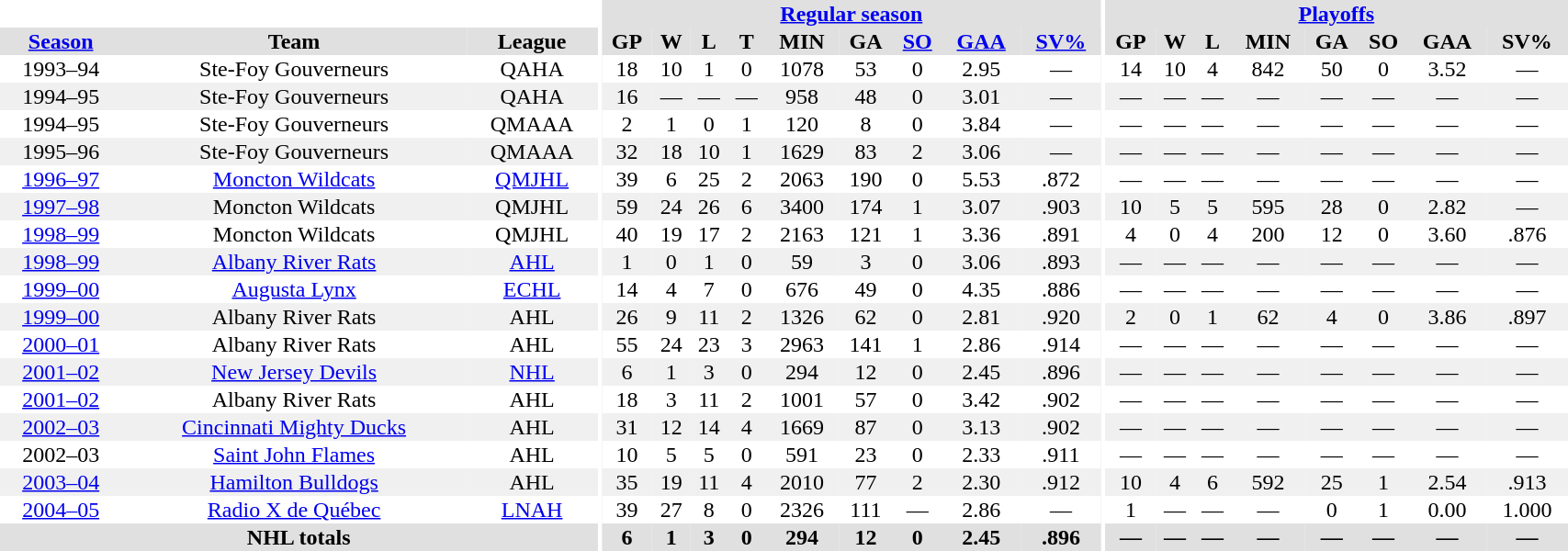<table border="0" cellpadding="1" cellspacing="0" style="width:90%; text-align:center;">
<tr bgcolor="#e0e0e0">
<th colspan="3" bgcolor="#ffffff"></th>
<th rowspan="99" bgcolor="#ffffff"></th>
<th colspan="9" bgcolor="#e0e0e0"><a href='#'>Regular season</a></th>
<th rowspan="99" bgcolor="#ffffff"></th>
<th colspan="8" bgcolor="#e0e0e0"><a href='#'>Playoffs</a></th>
</tr>
<tr bgcolor="#e0e0e0">
<th><a href='#'>Season</a></th>
<th>Team</th>
<th>League</th>
<th>GP</th>
<th>W</th>
<th>L</th>
<th>T</th>
<th>MIN</th>
<th>GA</th>
<th><a href='#'>SO</a></th>
<th><a href='#'>GAA</a></th>
<th><a href='#'>SV%</a></th>
<th>GP</th>
<th>W</th>
<th>L</th>
<th>MIN</th>
<th>GA</th>
<th>SO</th>
<th>GAA</th>
<th>SV%</th>
</tr>
<tr>
<td>1993–94</td>
<td>Ste-Foy Gouverneurs</td>
<td>QAHA</td>
<td>18</td>
<td>10</td>
<td>1</td>
<td>0</td>
<td>1078</td>
<td>53</td>
<td>0</td>
<td>2.95</td>
<td>—</td>
<td>14</td>
<td>10</td>
<td>4</td>
<td>842</td>
<td>50</td>
<td>0</td>
<td>3.52</td>
<td>—</td>
</tr>
<tr bgcolor="#f0f0f0">
<td>1994–95</td>
<td>Ste-Foy Gouverneurs</td>
<td>QAHA</td>
<td>16</td>
<td>—</td>
<td>—</td>
<td>—</td>
<td>958</td>
<td>48</td>
<td>0</td>
<td>3.01</td>
<td>—</td>
<td>—</td>
<td>—</td>
<td>—</td>
<td>—</td>
<td>—</td>
<td>—</td>
<td>—</td>
<td>—</td>
</tr>
<tr>
<td>1994–95</td>
<td>Ste-Foy Gouverneurs</td>
<td>QMAAA</td>
<td>2</td>
<td>1</td>
<td>0</td>
<td>1</td>
<td>120</td>
<td>8</td>
<td>0</td>
<td>3.84</td>
<td>—</td>
<td>—</td>
<td>—</td>
<td>—</td>
<td>—</td>
<td>—</td>
<td>—</td>
<td>—</td>
<td>—</td>
</tr>
<tr bgcolor="#f0f0f0">
<td>1995–96</td>
<td>Ste-Foy Gouverneurs</td>
<td>QMAAA</td>
<td>32</td>
<td>18</td>
<td>10</td>
<td>1</td>
<td>1629</td>
<td>83</td>
<td>2</td>
<td>3.06</td>
<td>—</td>
<td>—</td>
<td>—</td>
<td>—</td>
<td>—</td>
<td>—</td>
<td>—</td>
<td>—</td>
<td>—</td>
</tr>
<tr>
<td><a href='#'>1996–97</a></td>
<td><a href='#'>Moncton Wildcats</a></td>
<td><a href='#'>QMJHL</a></td>
<td>39</td>
<td>6</td>
<td>25</td>
<td>2</td>
<td>2063</td>
<td>190</td>
<td>0</td>
<td>5.53</td>
<td>.872</td>
<td>—</td>
<td>—</td>
<td>—</td>
<td>—</td>
<td>—</td>
<td>—</td>
<td>—</td>
<td>—</td>
</tr>
<tr bgcolor="#f0f0f0">
<td><a href='#'>1997–98</a></td>
<td>Moncton Wildcats</td>
<td>QMJHL</td>
<td>59</td>
<td>24</td>
<td>26</td>
<td>6</td>
<td>3400</td>
<td>174</td>
<td>1</td>
<td>3.07</td>
<td>.903</td>
<td>10</td>
<td>5</td>
<td>5</td>
<td>595</td>
<td>28</td>
<td>0</td>
<td>2.82</td>
<td>—</td>
</tr>
<tr>
<td><a href='#'>1998–99</a></td>
<td>Moncton Wildcats</td>
<td>QMJHL</td>
<td>40</td>
<td>19</td>
<td>17</td>
<td>2</td>
<td>2163</td>
<td>121</td>
<td>1</td>
<td>3.36</td>
<td>.891</td>
<td>4</td>
<td>0</td>
<td>4</td>
<td>200</td>
<td>12</td>
<td>0</td>
<td>3.60</td>
<td>.876</td>
</tr>
<tr bgcolor="#f0f0f0">
<td><a href='#'>1998–99</a></td>
<td><a href='#'>Albany River Rats</a></td>
<td><a href='#'>AHL</a></td>
<td>1</td>
<td>0</td>
<td>1</td>
<td>0</td>
<td>59</td>
<td>3</td>
<td>0</td>
<td>3.06</td>
<td>.893</td>
<td>—</td>
<td>—</td>
<td>—</td>
<td>—</td>
<td>—</td>
<td>—</td>
<td>—</td>
<td>—</td>
</tr>
<tr>
<td><a href='#'>1999–00</a></td>
<td><a href='#'>Augusta Lynx</a></td>
<td><a href='#'>ECHL</a></td>
<td>14</td>
<td>4</td>
<td>7</td>
<td>0</td>
<td>676</td>
<td>49</td>
<td>0</td>
<td>4.35</td>
<td>.886</td>
<td>—</td>
<td>—</td>
<td>—</td>
<td>—</td>
<td>—</td>
<td>—</td>
<td>—</td>
<td>—</td>
</tr>
<tr bgcolor="#f0f0f0">
<td><a href='#'>1999–00</a></td>
<td>Albany River Rats</td>
<td>AHL</td>
<td>26</td>
<td>9</td>
<td>11</td>
<td>2</td>
<td>1326</td>
<td>62</td>
<td>0</td>
<td>2.81</td>
<td>.920</td>
<td>2</td>
<td>0</td>
<td>1</td>
<td>62</td>
<td>4</td>
<td>0</td>
<td>3.86</td>
<td>.897</td>
</tr>
<tr>
<td><a href='#'>2000–01</a></td>
<td>Albany River Rats</td>
<td>AHL</td>
<td>55</td>
<td>24</td>
<td>23</td>
<td>3</td>
<td>2963</td>
<td>141</td>
<td>1</td>
<td>2.86</td>
<td>.914</td>
<td>—</td>
<td>—</td>
<td>—</td>
<td>—</td>
<td>—</td>
<td>—</td>
<td>—</td>
<td>—</td>
</tr>
<tr bgcolor="#f0f0f0">
<td><a href='#'>2001–02</a></td>
<td><a href='#'>New Jersey Devils</a></td>
<td><a href='#'>NHL</a></td>
<td>6</td>
<td>1</td>
<td>3</td>
<td>0</td>
<td>294</td>
<td>12</td>
<td>0</td>
<td>2.45</td>
<td>.896</td>
<td>—</td>
<td>—</td>
<td>—</td>
<td>—</td>
<td>—</td>
<td>—</td>
<td>—</td>
<td>—</td>
</tr>
<tr>
<td><a href='#'>2001–02</a></td>
<td>Albany River Rats</td>
<td>AHL</td>
<td>18</td>
<td>3</td>
<td>11</td>
<td>2</td>
<td>1001</td>
<td>57</td>
<td>0</td>
<td>3.42</td>
<td>.902</td>
<td>—</td>
<td>—</td>
<td>—</td>
<td>—</td>
<td>—</td>
<td>—</td>
<td>—</td>
<td>—</td>
</tr>
<tr bgcolor="#f0f0f0">
<td><a href='#'>2002–03</a></td>
<td><a href='#'>Cincinnati Mighty Ducks</a></td>
<td>AHL</td>
<td>31</td>
<td>12</td>
<td>14</td>
<td>4</td>
<td>1669</td>
<td>87</td>
<td>0</td>
<td>3.13</td>
<td>.902</td>
<td>—</td>
<td>—</td>
<td>—</td>
<td>—</td>
<td>—</td>
<td>—</td>
<td>—</td>
<td>—</td>
</tr>
<tr>
<td>2002–03</td>
<td><a href='#'>Saint John Flames</a></td>
<td>AHL</td>
<td>10</td>
<td>5</td>
<td>5</td>
<td>0</td>
<td>591</td>
<td>23</td>
<td>0</td>
<td>2.33</td>
<td>.911</td>
<td>—</td>
<td>—</td>
<td>—</td>
<td>—</td>
<td>—</td>
<td>—</td>
<td>—</td>
<td>—</td>
</tr>
<tr bgcolor="#f0f0f0">
<td><a href='#'>2003–04</a></td>
<td><a href='#'>Hamilton Bulldogs</a></td>
<td>AHL</td>
<td>35</td>
<td>19</td>
<td>11</td>
<td>4</td>
<td>2010</td>
<td>77</td>
<td>2</td>
<td>2.30</td>
<td>.912</td>
<td>10</td>
<td>4</td>
<td>6</td>
<td>592</td>
<td>25</td>
<td>1</td>
<td>2.54</td>
<td>.913</td>
</tr>
<tr>
<td><a href='#'>2004–05</a></td>
<td><a href='#'>Radio X de Québec</a></td>
<td><a href='#'>LNAH</a></td>
<td>39</td>
<td>27</td>
<td>8</td>
<td>0</td>
<td>2326</td>
<td>111</td>
<td>—</td>
<td>2.86</td>
<td>—</td>
<td>1</td>
<td>—</td>
<td>—</td>
<td>—</td>
<td>0</td>
<td>1</td>
<td>0.00</td>
<td>1.000</td>
</tr>
<tr bgcolor="#e0e0e0">
<th colspan=3>NHL totals</th>
<th>6</th>
<th>1</th>
<th>3</th>
<th>0</th>
<th>294</th>
<th>12</th>
<th>0</th>
<th>2.45</th>
<th>.896</th>
<th>—</th>
<th>—</th>
<th>—</th>
<th>—</th>
<th>—</th>
<th>—</th>
<th>—</th>
<th>—</th>
</tr>
</table>
